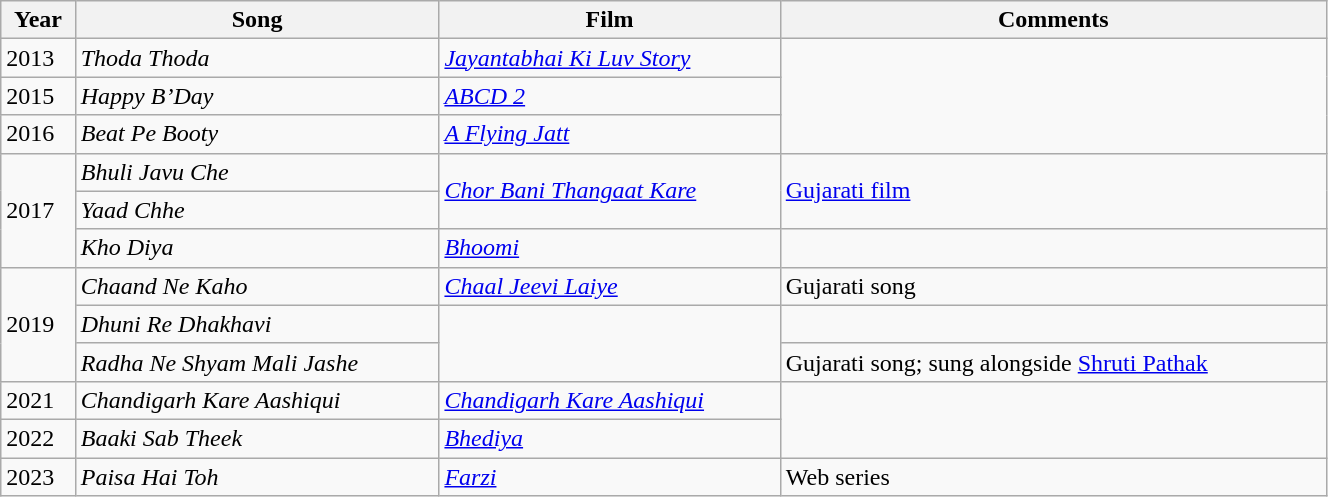<table class="wikitable" style="width:70%;">
<tr>
<th>Year</th>
<th>Song</th>
<th>Film</th>
<th>Comments</th>
</tr>
<tr>
<td>2013</td>
<td><em>Thoda Thoda</em></td>
<td><em><a href='#'>Jayantabhai Ki Luv Story</a></em></td>
<td rowspan=3></td>
</tr>
<tr>
<td>2015</td>
<td><em>Happy B’Day</em></td>
<td><em><a href='#'>ABCD 2</a></em></td>
</tr>
<tr>
<td>2016</td>
<td><em>Beat Pe Booty</em></td>
<td><em><a href='#'>A Flying Jatt</a></em></td>
</tr>
<tr>
<td rowspan="3">2017</td>
<td><em>Bhuli Javu Che</em></td>
<td rowspan="2"><em><a href='#'>Chor Bani Thangaat Kare</a></em></td>
<td rowspan="2"><a href='#'>Gujarati film</a></td>
</tr>
<tr>
<td><em>Yaad Chhe</em></td>
</tr>
<tr>
<td><em>Kho Diya</em></td>
<td><a href='#'><em>Bhoomi</em></a></td>
<td></td>
</tr>
<tr>
<td rowspan="3">2019</td>
<td><em>Chaand Ne Kaho</em></td>
<td><em><a href='#'>Chaal Jeevi Laiye</a></em></td>
<td>Gujarati song</td>
</tr>
<tr>
<td><em>Dhuni Re Dhakhavi</em></td>
<td rowspan="2"></td>
<td></td>
</tr>
<tr>
<td><em>Radha Ne Shyam Mali Jashe</em></td>
<td>Gujarati song; sung alongside <a href='#'>Shruti Pathak</a></td>
</tr>
<tr>
<td>2021</td>
<td><em>Chandigarh Kare Aashiqui</em></td>
<td><em><a href='#'>Chandigarh Kare Aashiqui</a></em></td>
<td rowspan=2></td>
</tr>
<tr>
<td>2022</td>
<td><em>Baaki Sab Theek</em></td>
<td><a href='#'><em>Bhediya</em></a></td>
</tr>
<tr>
<td>2023</td>
<td><em>Paisa Hai Toh</em></td>
<td><em><a href='#'>Farzi</a></em></td>
<td>Web series</td>
</tr>
</table>
